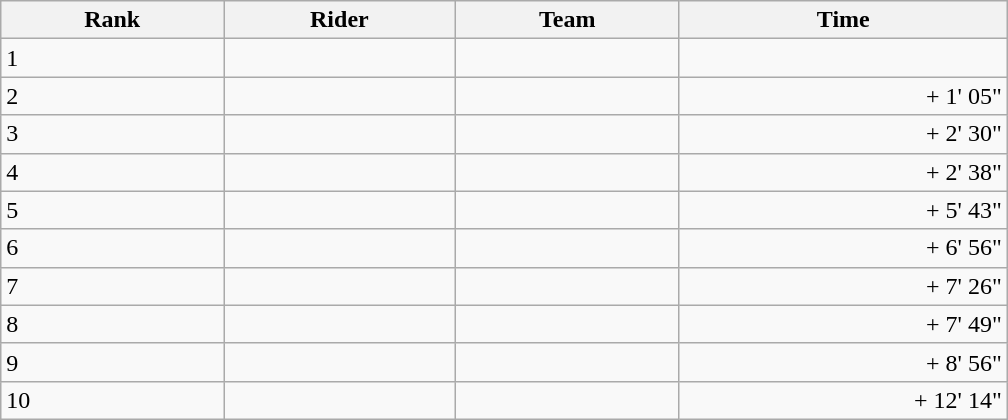<table class="wikitable" style="width:42em;margin-bottom:0;">
<tr>
<th scope="col">Rank</th>
<th scope="col">Rider</th>
<th scope="col">Team</th>
<th scope="col">Time</th>
</tr>
<tr>
<td>1</td>
<td> </td>
<td></td>
<td align="right"></td>
</tr>
<tr>
<td>2</td>
<td></td>
<td></td>
<td align="right">+ 1' 05"</td>
</tr>
<tr>
<td>3</td>
<td></td>
<td></td>
<td align="right">+ 2' 30"</td>
</tr>
<tr>
<td>4</td>
<td></td>
<td></td>
<td align="right">+ 2' 38"</td>
</tr>
<tr>
<td>5</td>
<td></td>
<td></td>
<td align="right">+ 5' 43"</td>
</tr>
<tr>
<td>6</td>
<td></td>
<td></td>
<td align="right">+ 6' 56"</td>
</tr>
<tr>
<td>7</td>
<td> </td>
<td></td>
<td align="right">+ 7' 26"</td>
</tr>
<tr>
<td>8</td>
<td></td>
<td></td>
<td align="right">+ 7' 49"</td>
</tr>
<tr>
<td>9</td>
<td></td>
<td></td>
<td align="right">+ 8' 56"</td>
</tr>
<tr>
<td>10</td>
<td></td>
<td></td>
<td align="right">+ 12' 14"</td>
</tr>
</table>
